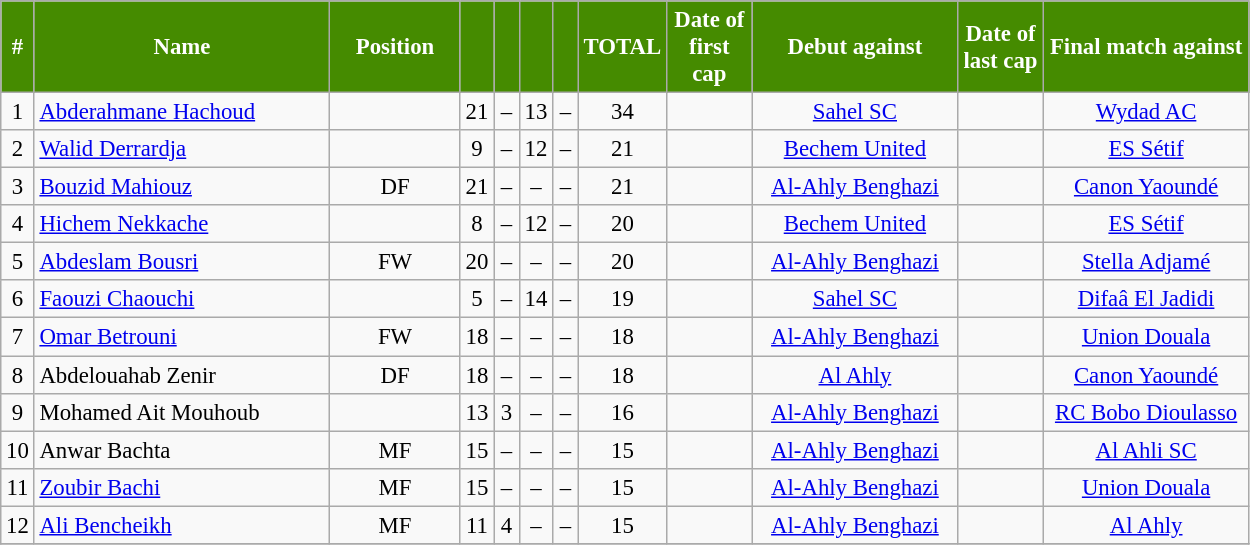<table border="0" class="wikitable" style="text-align:center;font-size:95%">
<tr>
<th scope=col style="color:#FFFFFF; background:#458B00;" width=10>#</th>
<th scope=col style="color:#FFFFFF; background:#458B00;" width=190>Name</th>
<th scope=col style="color:#FFFFFF; background:#458B00;" width=80>Position</th>
<th scope=col style="color:#FFFFFF; background:#458B00;" width=10><a href='#'></a></th>
<th scope=col style="color:#FFFFFF; background:#458B00;" width=10><a href='#'></a></th>
<th scope=col style="color:#FFFFFF; background:#458B00;" width=10><a href='#'></a></th>
<th scope=col style="color:#FFFFFF; background:#458B00;" width=10><a href='#'></a></th>
<th scope=col style="color:#FFFFFF; background:#458B00;" width=10>TOTAL</th>
<th scope=col style="color:#FFFFFF; background:#458B00;" width=50>Date of first cap</th>
<th scope=col style="color:#FFFFFF; background:#458B00;" width=130>Debut against</th>
<th scope=col style="color:#FFFFFF; background:#458B00;" width=50>Date of last cap</th>
<th scope=col style="color:#FFFFFF; background:#458B00;" width=130>Final match against</th>
</tr>
<tr>
<td>1</td>
<td align="left"> <a href='#'>Abderahmane Hachoud</a></td>
<td></td>
<td>21</td>
<td>–</td>
<td>13</td>
<td>–</td>
<td>34</td>
<td></td>
<td><a href='#'>Sahel SC</a></td>
<td></td>
<td><a href='#'>Wydad AC</a></td>
</tr>
<tr>
<td>2</td>
<td align="left"> <a href='#'>Walid Derrardja</a></td>
<td></td>
<td>9</td>
<td>–</td>
<td>12</td>
<td>–</td>
<td>21</td>
<td></td>
<td><a href='#'>Bechem United</a></td>
<td></td>
<td><a href='#'>ES Sétif</a></td>
</tr>
<tr>
<td>3</td>
<td align="left"> <a href='#'>Bouzid Mahiouz</a></td>
<td>DF</td>
<td>21</td>
<td>–</td>
<td>–</td>
<td>–</td>
<td>21</td>
<td></td>
<td><a href='#'>Al-Ahly Benghazi</a></td>
<td></td>
<td><a href='#'>Canon Yaoundé</a></td>
</tr>
<tr>
<td>4</td>
<td align="left"> <a href='#'>Hichem Nekkache</a></td>
<td></td>
<td>8</td>
<td>–</td>
<td>12</td>
<td>–</td>
<td>20</td>
<td></td>
<td><a href='#'>Bechem United</a></td>
<td></td>
<td><a href='#'>ES Sétif</a></td>
</tr>
<tr>
<td>5</td>
<td align="left"> <a href='#'>Abdeslam Bousri</a></td>
<td>FW</td>
<td>20</td>
<td>–</td>
<td>–</td>
<td>–</td>
<td>20</td>
<td></td>
<td><a href='#'>Al-Ahly Benghazi</a></td>
<td></td>
<td><a href='#'>Stella Adjamé</a></td>
</tr>
<tr>
<td>6</td>
<td align="left"> <a href='#'>Faouzi Chaouchi</a></td>
<td></td>
<td>5</td>
<td>–</td>
<td>14</td>
<td>–</td>
<td>19</td>
<td></td>
<td><a href='#'>Sahel SC</a></td>
<td></td>
<td><a href='#'>Difaâ El Jadidi</a></td>
</tr>
<tr>
<td>7</td>
<td align="left"> <a href='#'>Omar Betrouni</a></td>
<td>FW</td>
<td>18</td>
<td>–</td>
<td>–</td>
<td>–</td>
<td>18</td>
<td></td>
<td><a href='#'>Al-Ahly Benghazi</a></td>
<td></td>
<td><a href='#'>Union Douala</a></td>
</tr>
<tr>
<td>8</td>
<td align="left"> Abdelouahab Zenir</td>
<td>DF</td>
<td>18</td>
<td>–</td>
<td>–</td>
<td>–</td>
<td>18</td>
<td></td>
<td><a href='#'>Al Ahly</a></td>
<td></td>
<td><a href='#'>Canon Yaoundé</a></td>
</tr>
<tr>
<td>9</td>
<td align="left"> Mohamed Ait Mouhoub</td>
<td></td>
<td>13</td>
<td>3</td>
<td>–</td>
<td>–</td>
<td>16</td>
<td></td>
<td><a href='#'>Al-Ahly Benghazi</a></td>
<td></td>
<td><a href='#'>RC Bobo Dioulasso</a></td>
</tr>
<tr>
<td>10</td>
<td align="left"> Anwar Bachta</td>
<td>MF</td>
<td>15</td>
<td>–</td>
<td>–</td>
<td>–</td>
<td>15</td>
<td></td>
<td><a href='#'>Al-Ahly Benghazi</a></td>
<td></td>
<td><a href='#'>Al Ahli SC</a></td>
</tr>
<tr>
<td>11</td>
<td align="left"> <a href='#'>Zoubir Bachi</a></td>
<td>MF</td>
<td>15</td>
<td>–</td>
<td>–</td>
<td>–</td>
<td>15</td>
<td></td>
<td><a href='#'>Al-Ahly Benghazi</a></td>
<td></td>
<td><a href='#'>Union Douala</a></td>
</tr>
<tr>
<td>12</td>
<td align="left"> <a href='#'>Ali Bencheikh</a></td>
<td>MF</td>
<td>11</td>
<td>4</td>
<td>–</td>
<td>–</td>
<td>15</td>
<td></td>
<td><a href='#'>Al-Ahly Benghazi</a></td>
<td></td>
<td><a href='#'>Al Ahly</a></td>
</tr>
<tr>
</tr>
</table>
